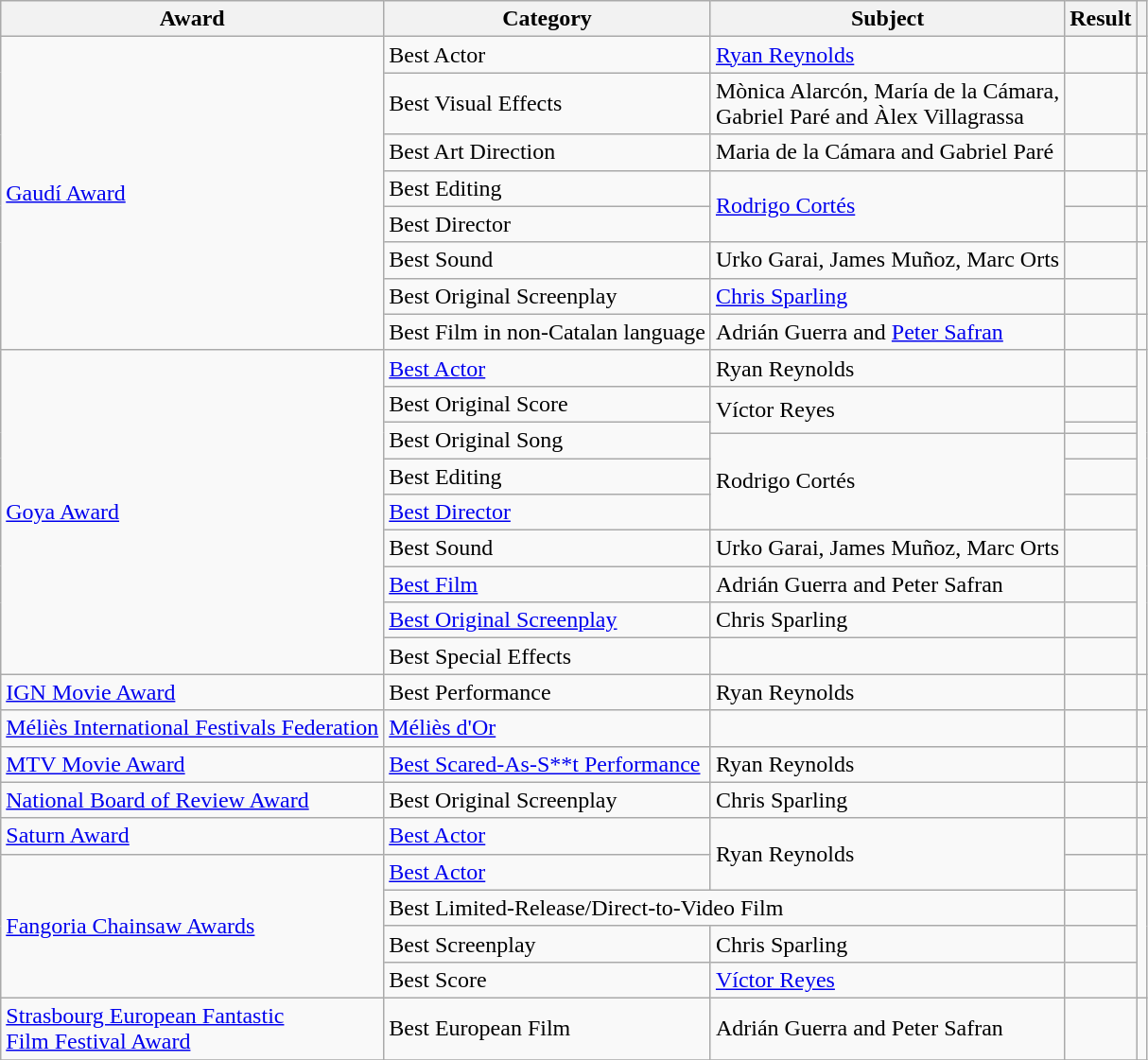<table class="wikitable sortable plainrowheadings">
<tr>
<th scope="col">Award</th>
<th scope="col">Category</th>
<th scope="col">Subject</th>
<th scope="col">Result</th>
<th scope="col"></th>
</tr>
<tr>
<td rowspan=8><a href='#'>Gaudí Award</a></td>
<td>Best Actor</td>
<td><a href='#'>Ryan Reynolds</a></td>
<td></td>
<td></td>
</tr>
<tr>
<td>Best Visual Effects</td>
<td>Mònica Alarcón, María de la Cámara,<br>Gabriel Paré and Àlex Villagrassa</td>
<td></td>
<td></td>
</tr>
<tr>
<td>Best Art Direction</td>
<td>Maria de la Cámara and Gabriel Paré</td>
<td></td>
<td></td>
</tr>
<tr>
<td>Best Editing</td>
<td rowspan=2><a href='#'>Rodrigo Cortés</a></td>
<td></td>
<td></td>
</tr>
<tr>
<td>Best Director</td>
<td></td>
<td></td>
</tr>
<tr>
<td>Best Sound</td>
<td>Urko Garai, James Muñoz, Marc Orts</td>
<td></td>
<td rowspan=2></td>
</tr>
<tr>
<td>Best Original Screenplay</td>
<td><a href='#'>Chris Sparling</a></td>
<td></td>
</tr>
<tr>
<td>Best Film in non-Catalan language</td>
<td>Adrián Guerra and <a href='#'>Peter Safran</a></td>
<td></td>
<td></td>
</tr>
<tr>
<td rowspan=10><a href='#'>Goya Award</a></td>
<td><a href='#'>Best Actor</a></td>
<td>Ryan Reynolds</td>
<td></td>
<td rowspan=10></td>
</tr>
<tr>
<td>Best Original Score</td>
<td rowspan=2>Víctor Reyes</td>
<td></td>
</tr>
<tr>
<td rowspan=2>Best Original Song</td>
<td></td>
</tr>
<tr>
<td rowspan=3>Rodrigo Cortés</td>
<td></td>
</tr>
<tr>
<td>Best Editing</td>
<td></td>
</tr>
<tr>
<td><a href='#'>Best Director</a></td>
<td></td>
</tr>
<tr>
<td>Best Sound</td>
<td>Urko Garai, James Muñoz, Marc Orts</td>
<td></td>
</tr>
<tr>
<td><a href='#'>Best Film</a></td>
<td>Adrián Guerra and Peter Safran</td>
<td></td>
</tr>
<tr>
<td><a href='#'>Best Original Screenplay</a></td>
<td>Chris Sparling</td>
<td></td>
</tr>
<tr>
<td>Best Special Effects</td>
<td></td>
<td></td>
</tr>
<tr>
<td><a href='#'>IGN Movie Award</a></td>
<td>Best Performance</td>
<td>Ryan Reynolds</td>
<td></td>
<td></td>
</tr>
<tr>
<td><a href='#'>Méliès International Festivals Federation</a></td>
<td><a href='#'>Méliès d'Or</a></td>
<td></td>
<td></td>
<td></td>
</tr>
<tr>
<td><a href='#'>MTV Movie Award</a></td>
<td><a href='#'>Best Scared-As-S**t Performance</a></td>
<td>Ryan Reynolds</td>
<td></td>
<td></td>
</tr>
<tr>
<td><a href='#'>National Board of Review Award</a></td>
<td>Best Original Screenplay</td>
<td>Chris Sparling</td>
<td></td>
<td></td>
</tr>
<tr>
<td><a href='#'>Saturn Award</a></td>
<td><a href='#'>Best Actor</a></td>
<td rowspan=2>Ryan Reynolds</td>
<td></td>
<td></td>
</tr>
<tr>
<td rowspan=4><a href='#'>Fangoria Chainsaw Awards</a></td>
<td><a href='#'>Best Actor</a></td>
<td></td>
<td rowspan="4"></td>
</tr>
<tr>
<td colspan=2>Best Limited-Release/Direct-to-Video Film</td>
<td></td>
</tr>
<tr>
<td>Best Screenplay</td>
<td>Chris Sparling</td>
<td></td>
</tr>
<tr>
<td>Best Score</td>
<td><a href='#'>Víctor Reyes</a></td>
<td></td>
</tr>
<tr>
<td><a href='#'>Strasbourg European Fantastic<br>Film Festival Award</a></td>
<td>Best European Film</td>
<td>Adrián Guerra and Peter Safran</td>
<td></td>
<td></td>
</tr>
<tr>
</tr>
</table>
